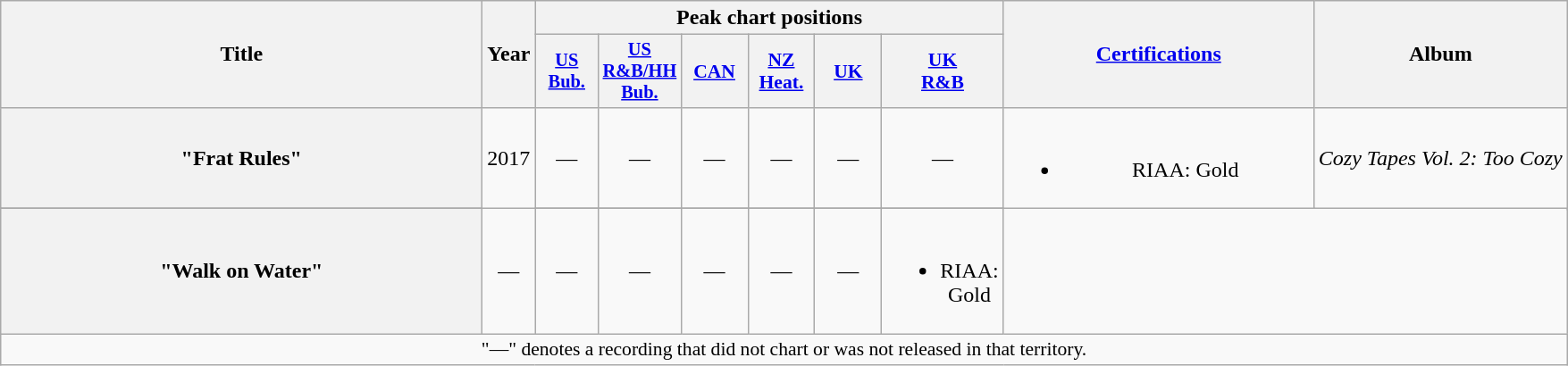<table class="wikitable plainrowheaders" style="text-align:center;">
<tr>
<th rowspan="2" scope="col" style="width:22em;">Title</th>
<th rowspan="2" scope="col" style="width:1em;">Year</th>
<th colspan="6" scope="col">Peak chart positions</th>
<th scope="col" rowspan="2" style="width:14em;"><a href='#'>Certifications</a></th>
<th rowspan="2" scope="col">Album</th>
</tr>
<tr>
<th scope="col" style="width:3em;font-size:85%;"><a href='#'>US<br>Bub.</a><br></th>
<th scope="col" style="width:3em;font-size:85%;"><a href='#'>US<br>R&B/HH<br>Bub.</a><br></th>
<th scope="col" style="width:3em;font-size:90%;"><a href='#'>CAN</a><br></th>
<th scope="col" style="width:3em;font-size:90%;"><a href='#'>NZ Heat.</a><br></th>
<th style="width:3em;font-size:90%;"><a href='#'>UK</a></th>
<th style="width:3em;font-size:90%;"><a href='#'>UK<br>R&B</a></th>
</tr>
<tr>
<th scope="row">"Frat Rules"<br></th>
<td rowspan="2">2017</td>
<td>—</td>
<td>—</td>
<td>—</td>
<td>—</td>
<td>—</td>
<td>—</td>
<td><br><ul><li>RIAA: Gold</li></ul></td>
<td rowspan="2"><em>Cozy Tapes Vol. 2: Too Cozy</em></td>
</tr>
<tr>
</tr>
<tr>
<th scope="row">"Walk on Water"<br></th>
<td>—</td>
<td>—</td>
<td>—</td>
<td>—</td>
<td>—</td>
<td>—</td>
<td><br><ul><li>RIAA: Gold</li></ul></td>
</tr>
<tr>
<td colspan="10" style="font-size:90%">"—" denotes a recording that did not chart or was not released in that territory.</td>
</tr>
</table>
